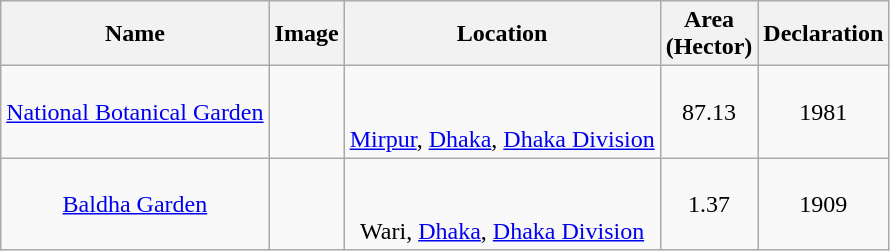<table class="wikitable sortable sticky-header static-row-numbers static-row-header-hash" style="text-align:center">
<tr>
<th>Name</th>
<th class="unsortable">Image</th>
<th>Location</th>
<th>Area<br>(Hector)</th>
<th>Declaration</th>
</tr>
<tr>
<td><a href='#'>National Botanical Garden</a></td>
<td></td>
<td><br><br><a href='#'>Mirpur</a>, <a href='#'>Dhaka</a>, <a href='#'>Dhaka Division</a></td>
<td>87.13</td>
<td>1981</td>
</tr>
<tr>
<td><a href='#'>Baldha Garden</a></td>
<td></td>
<td><br><br>Wari, <a href='#'>Dhaka</a>, <a href='#'>Dhaka Division</a></td>
<td>1.37</td>
<td>1909</td>
</tr>
</table>
